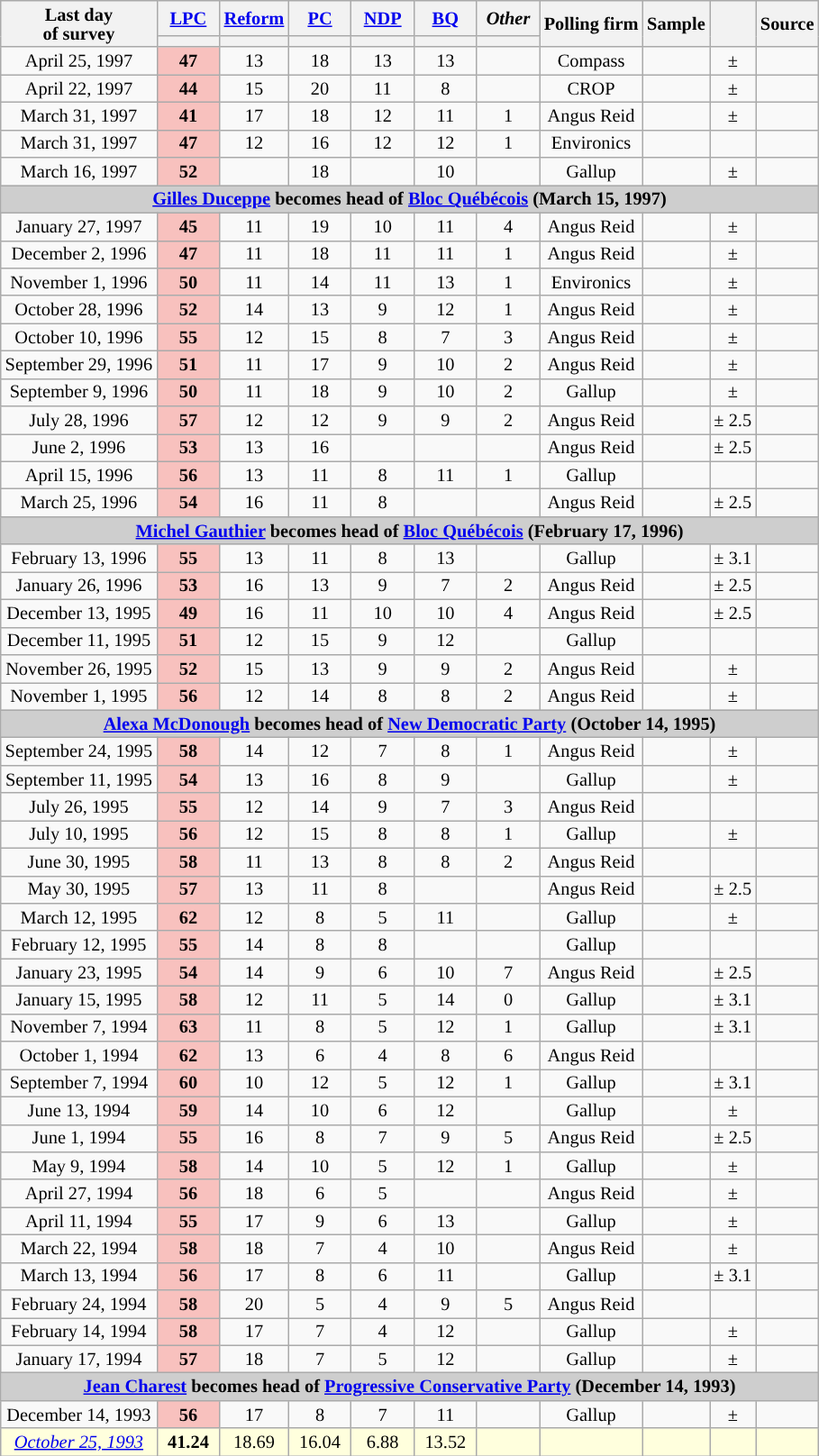<table class="wikitable" style="text-align:center;font-size:85%;line-height:14px;" align="center">
<tr>
<th rowspan="2">Last day <br>of survey</th>
<th class="unsortable" style="width:40px;"><a href='#'>LPC</a></th>
<th class="unsortable" style="width:40px;"><a href='#'>Reform</a></th>
<th class="unsortable" style="width:40px;"><a href='#'>PC</a></th>
<th class="unsortable" style="width:40px;"><a href='#'>NDP</a></th>
<th class="unsortable" style="width:40px;"><a href='#'>BQ</a></th>
<th class="unsortable" style="width:40px;"><em>Other</em></th>
<th rowspan="2">Polling firm</th>
<th rowspan="2">Sample</th>
<th rowspan="2"></th>
<th rowspan="2">Source</th>
</tr>
<tr style="line-height:5px;">
<th style="background:"></th>
<th style="background:"></th>
<th style="background:"></th>
<th style="background:"></th>
<th style="background:"></th>
<th style="background:"></th>
</tr>
<tr>
<td>April 25, 1997</td>
<td style="background:#F8C1BE"><strong>47</strong></td>
<td>13</td>
<td>18</td>
<td>13</td>
<td>13</td>
<td></td>
<td>Compass</td>
<td></td>
<td>± </td>
<td></td>
</tr>
<tr>
<td>April 22, 1997</td>
<td style="background:#F8C1BE"><strong>44</strong></td>
<td>15</td>
<td>20</td>
<td>11</td>
<td>8</td>
<td></td>
<td>CROP</td>
<td></td>
<td>± </td>
<td></td>
</tr>
<tr>
<td>March 31, 1997</td>
<td style="background:#F8C1BE"><strong>41</strong></td>
<td>17</td>
<td>18</td>
<td>12</td>
<td>11</td>
<td>1</td>
<td>Angus Reid</td>
<td></td>
<td>± </td>
<td></td>
</tr>
<tr>
<td>March 31, 1997</td>
<td style="background:#F8C1BE"><strong>47</strong></td>
<td>12</td>
<td>16</td>
<td>12</td>
<td>12</td>
<td>1</td>
<td>Environics</td>
<td></td>
<td></td>
<td></td>
</tr>
<tr>
<td>March 16, 1997</td>
<td style="background:#F8C1BE"><strong>52</strong></td>
<td></td>
<td>18</td>
<td></td>
<td>10</td>
<td></td>
<td>Gallup</td>
<td></td>
<td>± </td>
<td></td>
</tr>
<tr>
<td colspan="11" align="center" style="background-color:#CECECE;"><strong><a href='#'>Gilles Duceppe</a> becomes head of <a href='#'>Bloc Québécois</a> (March 15, 1997)</strong></td>
</tr>
<tr>
<td>January 27, 1997</td>
<td style="background:#F8C1BE"><strong>45</strong></td>
<td>11</td>
<td>19</td>
<td>10</td>
<td>11</td>
<td>4</td>
<td>Angus Reid</td>
<td></td>
<td>± </td>
<td></td>
</tr>
<tr>
<td>December 2, 1996</td>
<td style="background:#F8C1BE"><strong>47</strong></td>
<td>11</td>
<td>18</td>
<td>11</td>
<td>11</td>
<td>1</td>
<td>Angus Reid</td>
<td></td>
<td>± </td>
<td></td>
</tr>
<tr>
<td>November 1, 1996</td>
<td style="background:#F8C1BE"><strong>50</strong></td>
<td>11</td>
<td>14</td>
<td>11</td>
<td>13</td>
<td>1</td>
<td>Environics</td>
<td></td>
<td>± </td>
<td></td>
</tr>
<tr>
<td>October 28, 1996</td>
<td style="background:#F8C1BE"><strong>52</strong></td>
<td>14</td>
<td>13</td>
<td>9</td>
<td>12</td>
<td>1</td>
<td>Angus Reid</td>
<td></td>
<td>± </td>
<td></td>
</tr>
<tr>
<td>October 10, 1996</td>
<td style="background:#F8C1BE"><strong>55</strong></td>
<td>12</td>
<td>15</td>
<td>8</td>
<td>7</td>
<td>3</td>
<td>Angus Reid</td>
<td></td>
<td>± </td>
<td></td>
</tr>
<tr>
<td>September 29, 1996</td>
<td style="background:#F8C1BE"><strong>51</strong></td>
<td>11</td>
<td>17</td>
<td>9</td>
<td>10</td>
<td>2</td>
<td>Angus Reid</td>
<td></td>
<td>± </td>
<td></td>
</tr>
<tr>
<td>September 9, 1996</td>
<td style="background:#F8C1BE"><strong>50</strong></td>
<td>11</td>
<td>18</td>
<td>9</td>
<td>10</td>
<td>2</td>
<td>Gallup</td>
<td></td>
<td>± </td>
<td></td>
</tr>
<tr>
<td>July 28, 1996</td>
<td style="background:#F8C1BE"><strong>57</strong></td>
<td>12</td>
<td>12</td>
<td>9</td>
<td>9</td>
<td>2</td>
<td>Angus Reid</td>
<td></td>
<td>± 2.5</td>
<td> </td>
</tr>
<tr>
<td>June 2, 1996</td>
<td style="background:#F8C1BE"><strong>53</strong></td>
<td>13</td>
<td>16</td>
<td></td>
<td></td>
<td></td>
<td>Angus Reid</td>
<td></td>
<td>± 2.5</td>
<td></td>
</tr>
<tr>
<td>April 15, 1996</td>
<td style="background:#F8C1BE"><strong>56</strong></td>
<td>13</td>
<td>11</td>
<td>8</td>
<td>11</td>
<td>1</td>
<td>Gallup</td>
<td></td>
<td></td>
<td></td>
</tr>
<tr>
<td>March 25, 1996</td>
<td style="background:#F8C1BE"><strong>54</strong></td>
<td>16</td>
<td>11</td>
<td>8</td>
<td></td>
<td></td>
<td>Angus Reid</td>
<td></td>
<td>± 2.5</td>
<td></td>
</tr>
<tr>
<td colspan="11" align="center" style="background-color:#CECECE;"><strong><a href='#'>Michel Gauthier</a> becomes head of <a href='#'>Bloc Québécois</a> (February 17, 1996)</strong></td>
</tr>
<tr>
<td>February 13, 1996</td>
<td style="background:#F8C1BE"><strong>55</strong></td>
<td>13</td>
<td>11</td>
<td>8</td>
<td>13</td>
<td></td>
<td>Gallup</td>
<td></td>
<td>± 3.1</td>
<td></td>
</tr>
<tr>
<td>January 26, 1996</td>
<td style="background:#F8C1BE"><strong>53</strong></td>
<td>16</td>
<td>13</td>
<td>9</td>
<td>7</td>
<td>2</td>
<td>Angus Reid</td>
<td></td>
<td>± 2.5</td>
<td></td>
</tr>
<tr>
<td>December 13, 1995</td>
<td style="background:#F8C1BE"><strong>49</strong></td>
<td>16</td>
<td>11</td>
<td>10</td>
<td>10</td>
<td>4</td>
<td>Angus Reid</td>
<td></td>
<td>± 2.5</td>
<td></td>
</tr>
<tr>
<td>December 11, 1995</td>
<td style="background:#F8C1BE"><strong>51</strong></td>
<td>12</td>
<td>15</td>
<td>9</td>
<td>12</td>
<td></td>
<td>Gallup</td>
<td></td>
<td></td>
<td></td>
</tr>
<tr>
<td>November 26, 1995</td>
<td style="background:#F8C1BE"><strong>52</strong></td>
<td>15</td>
<td>13</td>
<td>9</td>
<td>9</td>
<td>2</td>
<td>Angus Reid</td>
<td></td>
<td>± </td>
<td></td>
</tr>
<tr>
<td>November 1, 1995</td>
<td style="background:#F8C1BE"><strong>56</strong></td>
<td>12</td>
<td>14</td>
<td>8</td>
<td>8</td>
<td>2</td>
<td>Angus Reid</td>
<td></td>
<td>± </td>
<td></td>
</tr>
<tr>
<td colspan="11" align="center" style="background-color:#CECECE;"><strong><a href='#'>Alexa McDonough</a> becomes head of <a href='#'>New Democratic Party</a> (October 14, 1995)</strong></td>
</tr>
<tr>
<td>September 24, 1995</td>
<td style="background:#F8C1BE"><strong>58</strong></td>
<td>14</td>
<td>12</td>
<td>7</td>
<td>8</td>
<td>1</td>
<td>Angus Reid</td>
<td></td>
<td>± </td>
<td></td>
</tr>
<tr>
<td>September 11, 1995</td>
<td style="background:#F8C1BE"><strong>54</strong></td>
<td>13</td>
<td>16</td>
<td>8</td>
<td>9</td>
<td></td>
<td>Gallup</td>
<td></td>
<td>± </td>
<td></td>
</tr>
<tr>
<td>July 26, 1995</td>
<td style="background:#F8C1BE"><strong>55</strong></td>
<td>12</td>
<td>14</td>
<td>9</td>
<td>7</td>
<td>3</td>
<td>Angus Reid</td>
<td></td>
<td></td>
<td></td>
</tr>
<tr>
<td>July 10, 1995</td>
<td style="background:#F8C1BE"><strong>56</strong></td>
<td>12</td>
<td>15</td>
<td>8</td>
<td>8</td>
<td>1</td>
<td>Gallup</td>
<td></td>
<td>± </td>
<td></td>
</tr>
<tr>
<td>June 30, 1995</td>
<td style="background:#F8C1BE"><strong>58</strong></td>
<td>11</td>
<td>13</td>
<td>8</td>
<td>8</td>
<td>2</td>
<td>Angus Reid</td>
<td></td>
<td></td>
<td></td>
</tr>
<tr>
<td>May 30, 1995</td>
<td style="background:#F8C1BE"><strong>57</strong></td>
<td>13</td>
<td>11</td>
<td>8</td>
<td></td>
<td></td>
<td>Angus Reid</td>
<td></td>
<td>± 2.5</td>
<td></td>
</tr>
<tr>
<td>March 12, 1995</td>
<td style="background:#F8C1BE"><strong>62</strong></td>
<td>12</td>
<td>8</td>
<td>5</td>
<td>11</td>
<td></td>
<td>Gallup</td>
<td></td>
<td>± </td>
<td></td>
</tr>
<tr>
<td>February 12, 1995</td>
<td style="background:#F8C1BE"><strong>55</strong></td>
<td>14</td>
<td>8</td>
<td>8</td>
<td></td>
<td></td>
<td>Gallup</td>
<td></td>
<td></td>
<td> </td>
</tr>
<tr>
<td>January 23, 1995</td>
<td style="background:#F8C1BE"><strong>54</strong></td>
<td>14</td>
<td>9</td>
<td>6</td>
<td>10</td>
<td>7</td>
<td>Angus Reid</td>
<td></td>
<td>± 2.5</td>
<td></td>
</tr>
<tr>
<td>January 15, 1995</td>
<td style="background:#F8C1BE"><strong>58</strong></td>
<td>12</td>
<td>11</td>
<td>5</td>
<td>14</td>
<td>0</td>
<td>Gallup</td>
<td></td>
<td>± 3.1</td>
<td></td>
</tr>
<tr>
<td>November 7, 1994</td>
<td style="background:#F8C1BE"><strong>63</strong></td>
<td>11</td>
<td>8</td>
<td>5</td>
<td>12</td>
<td>1</td>
<td>Gallup</td>
<td></td>
<td>± 3.1</td>
<td> </td>
</tr>
<tr>
<td>October 1, 1994</td>
<td style="background:#F8C1BE"><strong>62</strong></td>
<td>13</td>
<td>6</td>
<td>4</td>
<td>8</td>
<td>6</td>
<td>Angus Reid</td>
<td></td>
<td></td>
<td> </td>
</tr>
<tr>
<td>September 7, 1994</td>
<td style="background:#F8C1BE"><strong>60</strong></td>
<td>10</td>
<td>12</td>
<td>5</td>
<td>12</td>
<td>1</td>
<td>Gallup</td>
<td></td>
<td>± 3.1</td>
<td> </td>
</tr>
<tr>
<td>June 13, 1994</td>
<td style="background:#F8C1BE"><strong>59</strong></td>
<td>14</td>
<td>10</td>
<td>6</td>
<td>12</td>
<td></td>
<td>Gallup</td>
<td></td>
<td>± </td>
<td></td>
</tr>
<tr>
<td>June 1, 1994</td>
<td style="background:#F8C1BE"><strong>55</strong></td>
<td>16</td>
<td>8</td>
<td>7</td>
<td>9</td>
<td>5</td>
<td>Angus Reid</td>
<td></td>
<td>± 2.5</td>
<td> </td>
</tr>
<tr>
<td>May 9, 1994</td>
<td style="background:#F8C1BE"><strong>58</strong></td>
<td>14</td>
<td>10</td>
<td>5</td>
<td>12</td>
<td>1</td>
<td>Gallup</td>
<td></td>
<td>± </td>
<td></td>
</tr>
<tr>
<td>April 27, 1994</td>
<td style="background:#F8C1BE"><strong>56</strong></td>
<td>18</td>
<td>6</td>
<td>5</td>
<td></td>
<td></td>
<td>Angus Reid</td>
<td></td>
<td>± </td>
<td></td>
</tr>
<tr>
<td>April 11, 1994</td>
<td style="background:#F8C1BE"><strong>55</strong></td>
<td>17</td>
<td>9</td>
<td>6</td>
<td>13</td>
<td></td>
<td>Gallup</td>
<td></td>
<td>± </td>
<td></td>
</tr>
<tr>
<td>March 22, 1994</td>
<td style="background:#F8C1BE"><strong>58</strong></td>
<td>18</td>
<td>7</td>
<td>4</td>
<td>10</td>
<td></td>
<td>Angus Reid</td>
<td></td>
<td>± </td>
<td></td>
</tr>
<tr>
<td>March 13, 1994</td>
<td style="background:#F8C1BE"><strong>56</strong></td>
<td>17</td>
<td>8</td>
<td>6</td>
<td>11</td>
<td></td>
<td>Gallup</td>
<td></td>
<td>± 3.1</td>
<td></td>
</tr>
<tr>
<td>February 24, 1994</td>
<td style="background:#F8C1BE"><strong>58</strong></td>
<td>20</td>
<td>5</td>
<td>4</td>
<td>9</td>
<td>5</td>
<td>Angus Reid</td>
<td></td>
<td></td>
<td> </td>
</tr>
<tr>
<td>February 14, 1994</td>
<td style="background:#F8C1BE"><strong>58</strong></td>
<td>17</td>
<td>7</td>
<td>4</td>
<td>12</td>
<td></td>
<td>Gallup</td>
<td></td>
<td>± </td>
<td></td>
</tr>
<tr>
<td>January 17, 1994</td>
<td style="background:#F8C1BE"><strong>57</strong></td>
<td>18</td>
<td>7</td>
<td>5</td>
<td>12</td>
<td></td>
<td>Gallup</td>
<td></td>
<td>± </td>
<td></td>
</tr>
<tr>
<td colspan="11" align="center" style="background-color:#CECECE;"><strong><a href='#'>Jean Charest</a> becomes head of <a href='#'>Progressive Conservative Party</a> (December 14, 1993)</strong></td>
</tr>
<tr>
<td>December 14, 1993</td>
<td style="background:#F8C1BE"><strong>56</strong></td>
<td>17</td>
<td>8</td>
<td>7</td>
<td>11</td>
<td></td>
<td>Gallup</td>
<td></td>
<td>± </td>
<td></td>
</tr>
<tr>
<td style="background:#ffd;"><em><a href='#'>October 25, 1993</a></em></td>
<td style="background:#ffd;"><strong>41.24</strong></td>
<td style="background:#ffd;">18.69</td>
<td style="background:#ffd;">16.04</td>
<td style="background:#ffd;">6.88</td>
<td style="background:#ffd;">13.52</td>
<td style="background:#ffd;"></td>
<td style="background:#ffd;"></td>
<td style="background:#ffd;"></td>
<td style="background:#ffd;"></td>
<td style="background:#ffd;"></td>
</tr>
</table>
